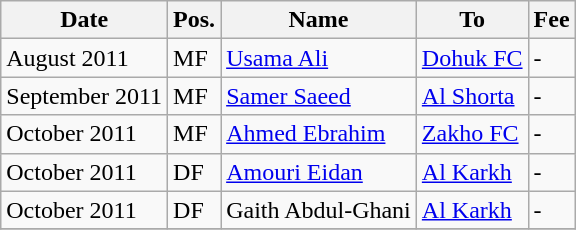<table class="wikitable">
<tr>
<th>Date</th>
<th>Pos.</th>
<th>Name</th>
<th>To</th>
<th>Fee</th>
</tr>
<tr>
<td>August 2011</td>
<td>MF</td>
<td> <a href='#'>Usama Ali</a></td>
<td> <a href='#'>Dohuk FC</a></td>
<td>-</td>
</tr>
<tr>
<td>September 2011</td>
<td>MF</td>
<td> <a href='#'>Samer Saeed</a></td>
<td> <a href='#'>Al Shorta</a></td>
<td>-</td>
</tr>
<tr>
<td>October 2011</td>
<td>MF</td>
<td> <a href='#'>Ahmed Ebrahim</a></td>
<td> <a href='#'>Zakho FC</a></td>
<td>-</td>
</tr>
<tr>
<td>October 2011</td>
<td>DF</td>
<td> <a href='#'>Amouri Eidan</a></td>
<td> <a href='#'>Al Karkh</a></td>
<td>-</td>
</tr>
<tr>
<td>October 2011</td>
<td>DF</td>
<td> Gaith Abdul-Ghani</td>
<td> <a href='#'>Al Karkh</a></td>
<td>-</td>
</tr>
<tr>
</tr>
</table>
